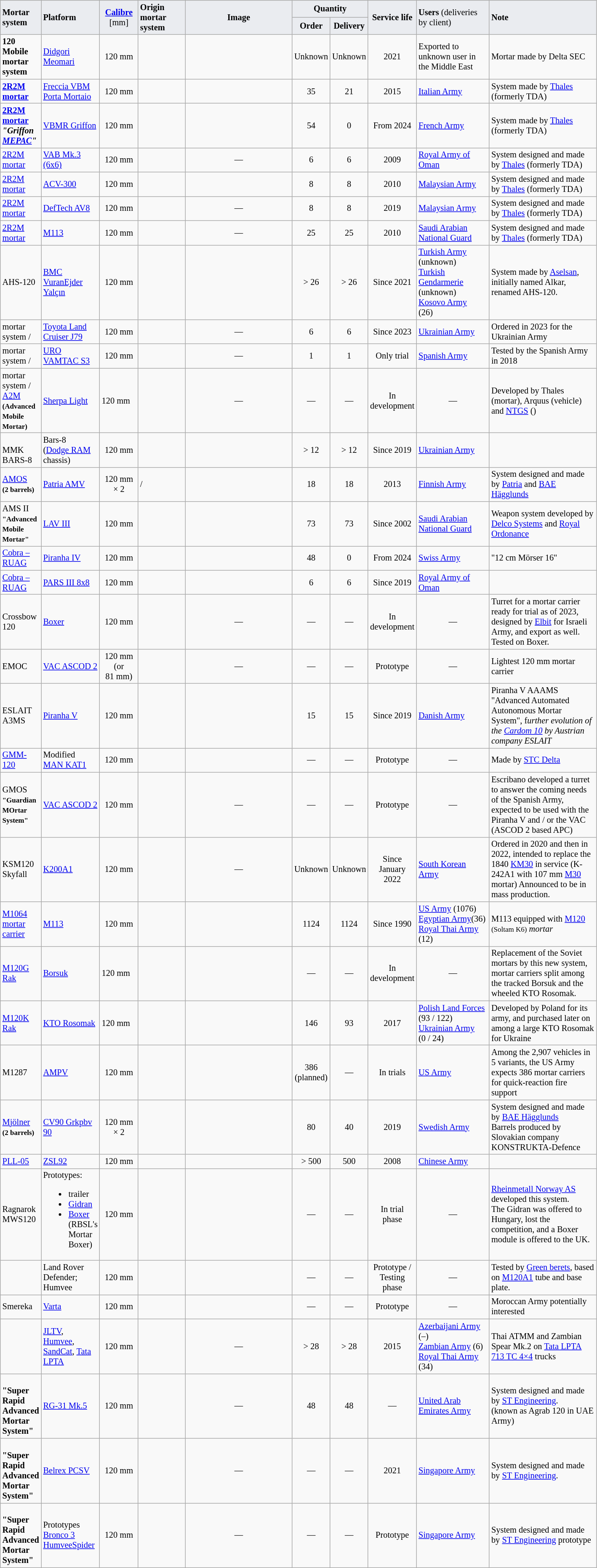<table class="wikitable sortable" style="font-size:85%;">
<tr>
<td rowspan="2" style="width:4em; background:#EAECF0"><strong>Mortar system</strong></td>
<td rowspan="2" style="width:4em; background:#EAECF0"><strong>Platform</strong></td>
<td rowspan="2" style="text-align: center;width:4em; background:#EAECF0"><strong><a href='#'>Calibre</a></strong><br>[mm]</td>
<td rowspan="2" style="width:5em;background:#EAECF0"><strong>Origin mortar system</strong></td>
<td rowspan="2" style="text-align: center; width:12em;background:#EAECF0"><strong>Image</strong></td>
<td colspan="2" style="width:6em;text-align: center; background:#EAECF0"><strong>Quantity</strong></td>
<td rowspan="2" style="text-align: center;width:3em;background:#EAECF0"><strong>Service life</strong></td>
<td rowspan="2" style="width:8em;background:#EAECF0"><strong>Users </strong>(deliveries by client)</td>
<td rowspan="2" style="width:12em;background:#EAECF0"><strong>Note</strong></td>
</tr>
<tr>
<td style="text-align: center; width:3em; background:#EAECF0"><strong>Order</strong></td>
<td style="text-align: center; width:3em; background:#EAECF0"><strong>Delivery</strong></td>
</tr>
<tr>
<td><strong>120 Mobile mortar system</strong></td>
<td><a href='#'>Didgori Meomari</a></td>
<td style="text-align: center;">120 mm</td>
<td></td>
<td style="text-align: center;"><br></td>
<td style="text-align: center;">Unknown</td>
<td style="text-align: center;">Unknown</td>
<td style="text-align: center;">2021</td>
<td>Exported to unknown user in the Middle East</td>
<td>Mortar made by Delta SEC</td>
</tr>
<tr>
<td><strong><a href='#'>2R2M mortar</a></strong></td>
<td><a href='#'>Freccia VBM Porta Mortaio</a></td>
<td style="text-align: center">120 mm</td>
<td></td>
<td style="text-align: center;"></td>
<td style="text-align: center;">35</td>
<td style="text-align: center;">21</td>
<td style="text-align: center;">2015</td>
<td> <a href='#'>Italian Army</a></td>
<td>System made by <a href='#'>Thales</a> (formerly TDA)</td>
</tr>
<tr>
<td><strong><a href='#'>2R2M mortar</a> <br><strong><em>"Griffon <a href='#'>MEPAC</a>"<em></td>
<td><a href='#'>VBMR Griffon</a></td>
<td style="text-align: center">120 mm</td>
<td></td>
<td style="text-align: center;"></td>
<td style="text-align: center;">54</td>
<td style="text-align: center;">0</td>
<td style="text-align: center;">From 2024</td>
<td> <a href='#'>French Army</a></td>
<td>System made by <a href='#'>Thales</a> (formerly TDA)</td>
</tr>
<tr>
<td></strong><a href='#'>2R2M mortar</a><strong></td>
<td><a href='#'>VAB Mk.3 (6x6)</a></td>
<td style="text-align: center">120 mm</td>
<td></td>
<td style="text-align: center;">―</td>
<td style="text-align: center;">6</td>
<td style="text-align: center;">6</td>
<td style="text-align: center;">2009</td>
<td> <a href='#'>Royal Army of Oman</a></td>
<td>System designed and made by <a href='#'>Thales</a> (formerly TDA)</td>
</tr>
<tr>
<td></strong><a href='#'>2R2M mortar</a><strong></td>
<td><a href='#'>ACV-300</a></td>
<td style="text-align: center">120 mm</td>
<td></td>
<td style="text-align: center;"></td>
<td style="text-align: center;">8</td>
<td style="text-align: center;">8</td>
<td style="text-align: center;">2010</td>
<td> <a href='#'>Malaysian Army</a></td>
<td>System designed and made by <a href='#'>Thales</a> (formerly TDA)</td>
</tr>
<tr>
<td></strong><a href='#'>2R2M mortar</a><strong></td>
<td><a href='#'>DefTech AV8</a></td>
<td style="text-align: center">120 mm</td>
<td></td>
<td style="text-align: center;">―</td>
<td style="text-align: center;">8</td>
<td style="text-align: center;">8</td>
<td style="text-align: center;">2019</td>
<td> <a href='#'>Malaysian Army</a></td>
<td>System designed and made by <a href='#'>Thales</a> (formerly TDA)</td>
</tr>
<tr>
<td></strong><a href='#'>2R2M mortar</a><strong></td>
<td><a href='#'>M113</a></td>
<td style="text-align: center">120 mm</td>
<td></td>
<td style="text-align: center;">―</td>
<td style="text-align: center;">25</td>
<td style="text-align: center;">25</td>
<td style="text-align: center;">2010</td>
<td> <a href='#'>Saudi Arabian National Guard</a></td>
<td>System designed and made by <a href='#'>Thales</a> (formerly TDA)</td>
</tr>
<tr>
<td></strong>AHS-120<strong></td>
<td><a href='#'>BMC Vuran</a><a href='#'>Ejder Yalçın</a></td>
<td style="text-align: center">120 mm</td>
<td></td>
<td style="text-align: center;"></td>
<td style="text-align: center;">> 26</td>
<td style="text-align: center;">> 26</td>
<td style="text-align: center;">Since 2021</td>
<td> <a href='#'>Turkish Army</a> <br>(unknown)<br> <a href='#'>Turkish Gendarmerie</a><br>(unknown)<br><a href='#'>Kosovo Army</a><br>(26)</td>
<td>System made by <a href='#'>Aselsan</a>, initially named Alkar, renamed AHS-120.</td>
</tr>
<tr>
<td> mortar system /</td>
<td><a href='#'>Toyota Land Cruiser J79</a></td>
<td style="text-align: center;">120 mm</td>
<td></td>
<td style="text-align: center;">―</td>
<td style="text-align: center;">6</td>
<td style="text-align: center;">6</td>
<td style="text-align: center;">Since 2023</td>
<td> <a href='#'>Ukrainian Army</a></td>
<td>Ordered in 2023 for the Ukrainian Army</td>
</tr>
<tr>
<td> mortar system /</td>
<td><a href='#'>URO VAMTAC S3</a></td>
<td style="text-align: center;">120 mm</td>
<td></td>
<td style="text-align: center;">―</td>
<td style="text-align: center;">1</td>
<td style="text-align: center;">1</td>
<td style="text-align: center;">Only trial</td>
<td> <a href='#'>Spanish Army</a></td>
<td>Tested by the Spanish Army in 2018</td>
</tr>
<tr>
<td> mortar system /<br></strong><a href='#'>A2M</a><strong><small><br></em>(Advanced Mobile Mortar)<em></small></td>
<td><a href='#'>Sherpa Light</a></td>
<td>120 mm</td>
<td> <small><br></small></td>
<td style="text-align: center">―</td>
<td style="text-align: center">―</td>
<td style="text-align: center">―</td>
<td style="text-align: center">In development</td>
<td style="text-align: center">―</td>
<td>Developed by Thales (mortar), Arquus (vehicle) and <a href='#'>NTGS</a> ()</td>
</tr>
<tr>
<td><br></strong>MMK BARS-8<strong></td>
<td>Bars-8<br>(<a href='#'>Dodge RAM</a> chassis)</td>
<td style="text-align: center;">120 mm</td>
<td></td>
<td style="text-align: center;"><br></td>
<td style="text-align: center;">> 12</td>
<td style="text-align: center;">> 12</td>
<td style="text-align: center;">Since 2019</td>
<td> <a href='#'>Ukrainian Army</a></td>
<td></td>
</tr>
<tr>
<td></strong><a href='#'>AMOS</a><strong><small><br></em>(2 barrels)<em></small></td>
<td><a href='#'>Patria AMV</a></td>
<td style="text-align: center">120 mm <br>× 2</td>
<td>/<br></td>
<td style="text-align: center;"></td>
<td style="text-align: center;">18</td>
<td style="text-align: center;">18</td>
<td style="text-align: center;">2013</td>
<td> <a href='#'>Finnish Army</a></td>
<td>System designed and made by <a href='#'>Patria</a> and <a href='#'>BAE Hägglunds</a></td>
</tr>
<tr>
<td></strong>AMS II<small><br></small><strong><small></em>"Advanced Mobile Mortar"<em></small></td>
<td><a href='#'>LAV III</a></td>
<td style="text-align: center;">120 mm</td>
<td></td>
<td style="text-align: center;"></td>
<td style="text-align: center;">73</td>
<td style="text-align: center;">73</td>
<td style="text-align: center;">Since 2002</td>
<td> <a href='#'>Saudi Arabian National Guard</a></td>
<td>Weapon system developed by <a href='#'>Delco Systems</a> and <a href='#'>Royal Ordonance</a></td>
</tr>
<tr>
<td></strong><a href='#'>Cobra – RUAG</a><strong></td>
<td><a href='#'>Piranha IV</a></td>
<td style="text-align: center">120 mm</td>
<td></td>
<td style="text-align: center;"></td>
<td style="text-align: center;">48</td>
<td style="text-align: center;">0</td>
<td style="text-align: center;">From 2024</td>
<td> <a href='#'>Swiss Army</a></td>
<td></em>"12 cm Mörser 16"<em></td>
</tr>
<tr>
<td></strong><a href='#'>Cobra – RUAG</a><strong></td>
<td><a href='#'>PARS III 8x8</a></td>
<td style="text-align: center">120 mm</td>
<td></td>
<td style="text-align: center;"></td>
<td style="text-align: center;">6</td>
<td style="text-align: center;">6</td>
<td style="text-align: center;">Since 2019</td>
<td> <a href='#'>Royal Army of Oman</a></td>
<td></td>
</tr>
<tr>
<td></strong>Crossbow 120<strong></td>
<td><a href='#'>Boxer</a></td>
<td style="text-align: center">120 mm</td>
<td></td>
<td style="text-align: center">―</td>
<td style="text-align: center">―</td>
<td style="text-align: center">―</td>
<td style="text-align: center">In development</td>
<td style="text-align: center">―</td>
<td>Turret for a mortar carrier ready for trial as of 2023, designed by <a href='#'>Elbit</a> for Israeli Army, and export as well. Tested on Boxer.</td>
</tr>
<tr>
<td></strong>EMOC<strong></td>
<td><a href='#'>VAC ASCOD 2</a></td>
<td style="text-align: center">120 mm (or 81 mm)</td>
<td></td>
<td style="text-align: center">―</td>
<td style="text-align: center">―</td>
<td style="text-align: center">―</td>
<td style="text-align: center">Prototype</td>
<td style="text-align: center">―</td>
<td>Lightest 120 mm mortar carrier</td>
</tr>
<tr>
<td></strong>ESLAIT A3MS<strong></td>
<td><a href='#'>Piranha V</a></td>
<td style="text-align: center">120 mm</td>
<td></td>
<td style="text-align: center;"></td>
<td style="text-align: center;">15</td>
<td style="text-align: center;">15</td>
<td style="text-align: center;">Since 2019</td>
<td> <a href='#'>Danish Army</a></td>
<td>Piranha V AAAMS </em>"Advanced Automated Autonomous Mortar System", f<em>urther evolution of the <a href='#'>Cardom 10</a> by Austrian company ESLAIT</td>
</tr>
<tr>
<td></strong><a href='#'>GMM-120</a><strong></td>
<td>Modified<br><a href='#'>MAN KAT1</a></td>
<td style="text-align: center;">120 mm</td>
<td></td>
<td style="text-align: center;"><br><br></td>
<td style="text-align: center;">―</td>
<td style="text-align: center;">―</td>
<td style="text-align: center;">Prototype</td>
<td style="text-align: center;">―</td>
<td>Made by <a href='#'>STC Delta</a></td>
</tr>
<tr>
<td></strong>GMOS <small><br></small><strong><small></em>"Guardian MOrtar System"<em></small></td>
<td><a href='#'>VAC ASCOD 2</a></td>
<td style="text-align: center">120 mm</td>
<td></td>
<td style="text-align: center">―</td>
<td style="text-align: center">―</td>
<td style="text-align: center">―</td>
<td style="text-align: center">Prototype</td>
<td style="text-align: center">―</td>
<td>Escribano developed a turret to answer the coming needs of the Spanish Army, expected to be used with the Piranha V and / or the VAC (ASCOD 2 based APC)</td>
</tr>
<tr>
<td></strong>KSM120 Skyfall<strong></td>
<td><a href='#'>K200A1</a></td>
<td style="text-align: center;">120 mm</td>
<td></td>
<td style="text-align: center;">—</td>
<td style="text-align: center;">Unknown</td>
<td style="text-align: center;">Unknown</td>
<td style="text-align: center;">Since January 2022</td>
<td> <a href='#'>South Korean Army</a></td>
<td>Ordered in 2020 and then in 2022, intended to replace the 1840 <a href='#'>KM30</a> in service (K-242A1 with 107 mm <a href='#'>M30</a> mortar) Announced to be in mass production.</td>
</tr>
<tr>
<td></strong><a href='#'>M1064 mortar carrier</a><strong></td>
<td><a href='#'>M113</a></td>
<td style="text-align: center">120 mm</td>
<td></td>
<td style="text-align: center;"></td>
<td style="text-align: center;">1124</td>
<td style="text-align: center;">1124</td>
<td style="text-align: center;">Since 1990</td>
<td> <a href='#'>US Army</a> (1076)<br> <a href='#'>Egyptian Army</a>(36)<br> <a href='#'>Royal Thai Army</a> (12)</td>
<td>M113 equipped with <a href='#'>M120</a> </em><small>(Soltam K6)</small><em> mortar</td>
</tr>
<tr>
<td><a href='#'></strong>M120G Rak<strong></a></td>
<td><a href='#'>Borsuk</a></td>
<td>120 mm</td>
<td></td>
<td></td>
<td style="text-align: center;">―</td>
<td style="text-align: center;">―</td>
<td style="text-align: center;">In development</td>
<td style="text-align: center;">―</td>
<td>Replacement of the Soviet mortars by this new system, mortar carriers split among the tracked Borsuk and the wheeled KTO Rosomak.</td>
</tr>
<tr>
<td><a href='#'></strong>M120K Rak<strong></a></td>
<td><a href='#'>KTO Rosomak</a></td>
<td>120 mm</td>
<td></td>
<td></td>
<td style="text-align: center;">146</td>
<td style="text-align: center;">93</td>
<td style="text-align: center;">2017</td>
<td> <a href='#'>Polish Land Forces</a><br>(93 / 122)<br> <a href='#'>Ukrainian Army</a><br>(0 / 24)</td>
<td>Developed by Poland for its army, and purchased later on among a large KTO Rosomak for Ukraine</td>
</tr>
<tr>
<td>M1287</td>
<td><a href='#'>AMPV</a></td>
<td style="text-align: center;">120 mm</td>
<td></td>
<td style="text-align: center;"></td>
<td style="text-align: center;">386<br>(planned)</td>
<td style="text-align: center;">―</td>
<td style="text-align: center;">In trials</td>
<td> <a href='#'>US Army</a></td>
<td>Among the 2,907 vehicles in 5 variants, the US Army expects 386 mortar carriers for quick-reaction fire support</td>
</tr>
<tr>
<td></strong><a href='#'>Mjölner</a><strong><br><small></em>(2 barrels)<em></small></td>
<td><a href='#'>CV90 Grkpbv 90</a></td>
<td style="text-align: center">120 mm <br>× 2</td>
<td></td>
<td style="text-align: center;"></td>
<td style="text-align: center;">80</td>
<td style="text-align: center;">40</td>
<td style="text-align: center;">2019</td>
<td> <a href='#'>Swedish Army</a></td>
<td>System designed and made by <a href='#'>BAE Hägglunds</a><br>Barrels produced by Slovakian company KONSTRUKTA-Defence</td>
</tr>
<tr>
<td></strong><a href='#'>PLL-05</a><strong></td>
<td><a href='#'>ZSL92</a></td>
<td style="text-align: center">120 mm</td>
<td></td>
<td style="text-align: center;"></td>
<td style="text-align: center;">> 500</td>
<td style="text-align: center;">500</td>
<td style="text-align: center;">2008</td>
<td> <a href='#'>Chinese Army</a></td>
<td></td>
</tr>
<tr>
<td></strong>Ragnarok MWS120<strong></td>
<td>Prototypes:<br><ul><li>trailer</li><li><a href='#'>Gidran</a></li><li><a href='#'>Boxer</a> (RBSL's Mortar Boxer)</li></ul></td>
<td style="text-align: center;">120 mm</td>
<td></td>
<td style="text-align: center;"></td>
<td style="text-align: center;">―</td>
<td style="text-align: center;">―</td>
<td style="text-align: center;">In trial phase</td>
<td style="text-align: center;">―</td>
<td><a href='#'>Rheinmetall Norway AS</a> developed this system.<br>The Gidran was offered to Hungary, lost the competition, and a Boxer module is offered to the UK.</td>
</tr>
<tr>
<td></td>
<td>Land Rover Defender;<br>Humvee</td>
<td style="text-align: center">120 mm</td>
<td></td>
<td style="text-align: center;"></td>
<td style="text-align: center;">―</td>
<td style="text-align: center;">―</td>
<td style="text-align: center;">Prototype / Testing phase</td>
<td style="text-align: center;">―</td>
<td>Tested by <a href='#'>Green berets</a>, based on <a href='#'>M120A1</a> tube and base plate.</td>
</tr>
<tr>
<td></strong>Smereka<strong></td>
<td><a href='#'>Varta</a></td>
<td style="text-align: center;">120 mm</td>
<td></td>
<td style="text-align: center;"></td>
<td style="text-align: center;">―</td>
<td style="text-align: center;">―</td>
<td style="text-align: center;">Prototype</td>
<td style="text-align: center;">―</td>
<td>Moroccan Army potentially interested</td>
</tr>
<tr>
<td><br></strong><strong></td>
<td><a href='#'>JLTV</a>,<br><a href='#'>Humvee</a>, 
<a href='#'>SandCat</a>,
<a href='#'>Tata LPTA</a></td>
<td style="text-align: center">120 mm</td>
<td></td>
<td style="text-align: center;">―</td>
<td style="text-align: center;">> 28</td>
<td style="text-align: center;">> 28</td>
<td style="text-align: center;">2015</td>
<td> <a href='#'>Azerbaijani Army</a> (–)<br> <a href='#'>Zambian Army</a> (6)<br> <a href='#'>Royal Thai Army</a> (34)</td>
<td>Thai ATMM and Zambian Spear Mk.2 on <a href='#'>Tata LPTA 713 TC 4×4</a> trucks</td>
</tr>
<tr>
<td></strong><strong><br></em>"Super Rapid Advanced Mortar System"<em></td>
<td><a href='#'>RG-31 Mk.5</a></td>
<td style="text-align: center">120 mm</td>
<td></td>
<td style="text-align: center;">―</td>
<td style="text-align: center;">48</td>
<td style="text-align: center;">48</td>
<td style="text-align: center;">―</td>
<td> <a href='#'>United Arab Emirates Army</a></td>
<td>System designed and made by <a href='#'>ST Engineering</a>.<br>(known as Agrab 120 in UAE Army)</td>
</tr>
<tr>
<td></strong><strong><br></em>"Super Rapid Advanced Mortar System"<em></td>
<td><a href='#'>Belrex PCSV</a></td>
<td style="text-align: center">120 mm</td>
<td></td>
<td style="text-align: center;">―</td>
<td style="text-align: center;">―</td>
<td style="text-align: center;">―</td>
<td style="text-align: center;">2021</td>
<td> <a href='#'>Singapore Army</a></td>
<td>System designed and made by <a href='#'>ST Engineering</a>.</td>
</tr>
<tr>
<td></strong><strong><br></em>"Super Rapid Advanced Mortar System"<em></td>
<td>Prototypes<br><a href='#'>Bronco 3</a>
<a href='#'>Humvee</a><a href='#'>Spider</a></td>
<td style="text-align: center">120 mm</td>
<td></td>
<td style="text-align: center;">―</td>
<td style="text-align: center;">―</td>
<td style="text-align: center;">―</td>
<td style="text-align: center;">Prototype</td>
<td> <a href='#'>Singapore Army</a></td>
<td>System designed and made by <a href='#'>ST Engineering</a> prototype</td>
</tr>
</table>
